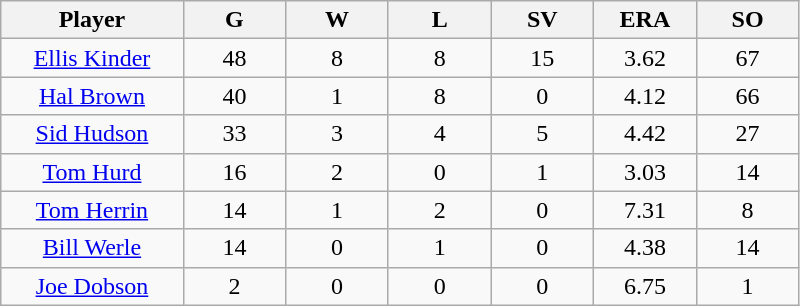<table class="wikitable sortable">
<tr>
<th bgcolor="#DDDDFF" width="16%">Player</th>
<th bgcolor="#DDDDFF" width="9%">G</th>
<th bgcolor="#DDDDFF" width="9%">W</th>
<th bgcolor="#DDDDFF" width="9%">L</th>
<th bgcolor="#DDDDFF" width="9%">SV</th>
<th bgcolor="#DDDDFF" width="9%">ERA</th>
<th bgcolor="#DDDDFF" width="9%">SO</th>
</tr>
<tr align="center">
<td><a href='#'>Ellis Kinder</a></td>
<td>48</td>
<td>8</td>
<td>8</td>
<td>15</td>
<td>3.62</td>
<td>67</td>
</tr>
<tr align=center>
<td><a href='#'>Hal Brown</a></td>
<td>40</td>
<td>1</td>
<td>8</td>
<td>0</td>
<td>4.12</td>
<td>66</td>
</tr>
<tr align=center>
<td><a href='#'>Sid Hudson</a></td>
<td>33</td>
<td>3</td>
<td>4</td>
<td>5</td>
<td>4.42</td>
<td>27</td>
</tr>
<tr align=center>
<td><a href='#'>Tom Hurd</a></td>
<td>16</td>
<td>2</td>
<td>0</td>
<td>1</td>
<td>3.03</td>
<td>14</td>
</tr>
<tr align=center>
<td><a href='#'>Tom Herrin</a></td>
<td>14</td>
<td>1</td>
<td>2</td>
<td>0</td>
<td>7.31</td>
<td>8</td>
</tr>
<tr align=center>
<td><a href='#'>Bill Werle</a></td>
<td>14</td>
<td>0</td>
<td>1</td>
<td>0</td>
<td>4.38</td>
<td>14</td>
</tr>
<tr align=center>
<td><a href='#'>Joe Dobson</a></td>
<td>2</td>
<td>0</td>
<td>0</td>
<td>0</td>
<td>6.75</td>
<td>1</td>
</tr>
</table>
